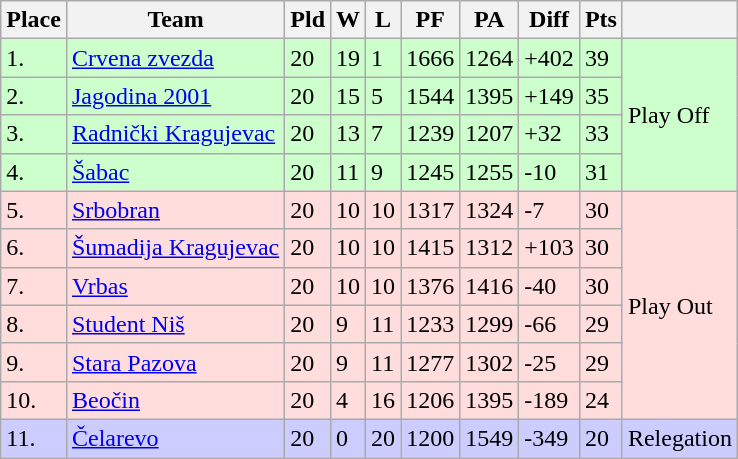<table class="wikitable">
<tr>
<th>Place</th>
<th>Team</th>
<th>Pld</th>
<th>W</th>
<th>L</th>
<th>PF</th>
<th>PA</th>
<th>Diff</th>
<th>Pts</th>
<th></th>
</tr>
<tr style="background:#ccffcc;">
<td>1.</td>
<td><a href='#'>Crvena zvezda</a></td>
<td>20</td>
<td>19</td>
<td>1</td>
<td>1666</td>
<td>1264</td>
<td>+402</td>
<td>39</td>
<td rowspan="4">Play Off</td>
</tr>
<tr style="background:#ccffcc;">
<td>2.</td>
<td><a href='#'>Jagodina 2001</a></td>
<td>20</td>
<td>15</td>
<td>5</td>
<td>1544</td>
<td>1395</td>
<td>+149</td>
<td>35</td>
</tr>
<tr style="background:#ccffcc;">
<td>3.</td>
<td><a href='#'>Radnički Kragujevac</a></td>
<td>20</td>
<td>13</td>
<td>7</td>
<td>1239</td>
<td>1207</td>
<td>+32</td>
<td>33</td>
</tr>
<tr style="background:#ccffcc;">
<td>4.</td>
<td><a href='#'>Šabac</a></td>
<td>20</td>
<td>11</td>
<td>9</td>
<td>1245</td>
<td>1255</td>
<td>-10</td>
<td>31</td>
</tr>
<tr style="background:#ffdddd;">
<td>5.</td>
<td><a href='#'>Srbobran</a></td>
<td>20</td>
<td>10</td>
<td>10</td>
<td>1317</td>
<td>1324</td>
<td>-7</td>
<td>30</td>
<td rowspan="6">Play Out</td>
</tr>
<tr style="background:#ffdddd;">
<td>6.</td>
<td><a href='#'>Šumadija Kragujevac</a></td>
<td>20</td>
<td>10</td>
<td>10</td>
<td>1415</td>
<td>1312</td>
<td>+103</td>
<td>30</td>
</tr>
<tr style="background:#ffdddd;">
<td>7.</td>
<td><a href='#'>Vrbas</a></td>
<td>20</td>
<td>10</td>
<td>10</td>
<td>1376</td>
<td>1416</td>
<td>-40</td>
<td>30</td>
</tr>
<tr style="background:#ffdddd;">
<td>8.</td>
<td><a href='#'>Student Niš</a></td>
<td>20</td>
<td>9</td>
<td>11</td>
<td>1233</td>
<td>1299</td>
<td>-66</td>
<td>29</td>
</tr>
<tr style="background:#ffdddd;">
<td>9.</td>
<td><a href='#'>Stara Pazova</a></td>
<td>20</td>
<td>9</td>
<td>11</td>
<td>1277</td>
<td>1302</td>
<td>-25</td>
<td>29</td>
</tr>
<tr style="background:#ffdddd;">
<td>10.</td>
<td><a href='#'>Beočin</a></td>
<td>20</td>
<td>4</td>
<td>16</td>
<td>1206</td>
<td>1395</td>
<td>-189</td>
<td>24</td>
</tr>
<tr style="background:#CCCCFF;">
<td>11.</td>
<td><a href='#'>Čelarevo</a></td>
<td>20</td>
<td>0</td>
<td>20</td>
<td>1200</td>
<td>1549</td>
<td>-349</td>
<td>20</td>
<td rowspan="1">Relegation</td>
</tr>
</table>
